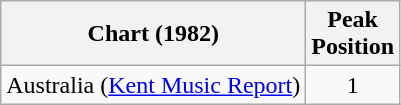<table class="wikitable">
<tr>
<th>Chart (1982)</th>
<th>Peak<br>Position</th>
</tr>
<tr>
<td>Australia (<a href='#'>Kent Music Report</a>)</td>
<td align="center">1</td>
</tr>
</table>
